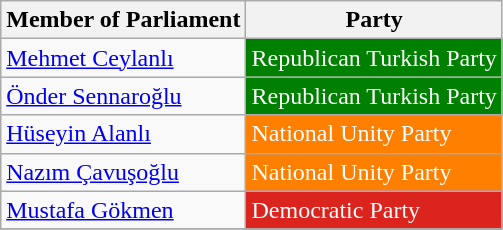<table class="wikitable">
<tr>
<th>Member of Parliament</th>
<th>Party</th>
</tr>
<tr>
<td><a href='#'>Mehmet Ceylanlı</a></td>
<td style="background:#008000; color:white">Republican Turkish Party</td>
</tr>
<tr>
<td><a href='#'>Önder Sennaroğlu</a></td>
<td style="background:#008000; color:white">Republican Turkish Party</td>
</tr>
<tr>
<td><a href='#'>Hüseyin Alanlı</a></td>
<td style="background:#FF7F00; color:white">National Unity Party</td>
</tr>
<tr>
<td><a href='#'>Nazım Çavuşoğlu</a></td>
<td style="background:#FF7F00; color:white">National Unity Party</td>
</tr>
<tr>
<td><a href='#'>Mustafa Gökmen</a></td>
<td style="background:#DC241f; color:white">Democratic Party</td>
</tr>
<tr>
</tr>
</table>
